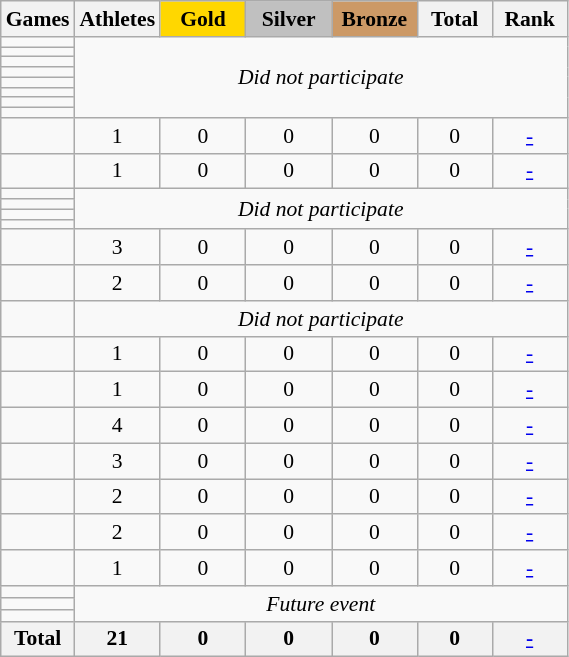<table class="wikitable" style="text-align:center; font-size:90%;">
<tr>
<th>Games</th>
<th>Athletes</th>
<td style="background:gold; width:3.5em; font-weight:bold;">Gold</td>
<td style="background:silver; width:3.5em; font-weight:bold;">Silver</td>
<td style="background:#cc9966; width:3.5em; font-weight:bold;">Bronze</td>
<th style="width:3em; font-weight:bold;">Total</th>
<th style="width:3em; font-weight:bold;">Rank</th>
</tr>
<tr>
<td align=left> </td>
<td colspan=6; rowspan=8><em>Did not participate</em></td>
</tr>
<tr>
<td align=left> </td>
</tr>
<tr>
<td align=left> </td>
</tr>
<tr>
<td align=left> </td>
</tr>
<tr>
<td align=left> </td>
</tr>
<tr>
<td align=left> </td>
</tr>
<tr>
<td align=left> </td>
</tr>
<tr>
<td align=left> </td>
</tr>
<tr>
<td align=left> </td>
<td>1</td>
<td>0</td>
<td>0</td>
<td>0</td>
<td>0</td>
<td><a href='#'>-</a></td>
</tr>
<tr>
<td align=left> </td>
<td>1</td>
<td>0</td>
<td>0</td>
<td>0</td>
<td>0</td>
<td><a href='#'>-</a></td>
</tr>
<tr>
<td align=left> </td>
<td colspan=6; rowspan=4><em>Did not participate</em></td>
</tr>
<tr>
<td align=left> </td>
</tr>
<tr>
<td align=left> </td>
</tr>
<tr>
<td align=left> </td>
</tr>
<tr>
<td align=left> </td>
<td>3</td>
<td>0</td>
<td>0</td>
<td>0</td>
<td>0</td>
<td><a href='#'>-</a></td>
</tr>
<tr>
<td align=left> </td>
<td>2</td>
<td>0</td>
<td>0</td>
<td>0</td>
<td>0</td>
<td><a href='#'>-</a></td>
</tr>
<tr>
<td align=left> </td>
<td colspan=6><em>Did not participate</em></td>
</tr>
<tr>
<td align=left> </td>
<td>1</td>
<td>0</td>
<td>0</td>
<td>0</td>
<td>0</td>
<td><a href='#'>-</a></td>
</tr>
<tr>
<td align=left> </td>
<td>1</td>
<td>0</td>
<td>0</td>
<td>0</td>
<td>0</td>
<td><a href='#'>-</a></td>
</tr>
<tr>
<td align=left> </td>
<td>4</td>
<td>0</td>
<td>0</td>
<td>0</td>
<td>0</td>
<td><a href='#'>-</a></td>
</tr>
<tr>
<td align=left> </td>
<td>3</td>
<td>0</td>
<td>0</td>
<td>0</td>
<td>0</td>
<td><a href='#'>-</a></td>
</tr>
<tr>
<td align=left> </td>
<td>2</td>
<td>0</td>
<td>0</td>
<td>0</td>
<td>0</td>
<td><a href='#'>-</a></td>
</tr>
<tr>
<td align=left> </td>
<td>2</td>
<td>0</td>
<td>0</td>
<td>0</td>
<td>0</td>
<td><a href='#'>-</a></td>
</tr>
<tr>
<td align=left> </td>
<td>1</td>
<td>0</td>
<td>0</td>
<td>0</td>
<td>0</td>
<td><a href='#'>-</a></td>
</tr>
<tr>
<td align=left> <em></em></td>
<td rowspan="3" colspan="6"><em>Future event</em></td>
</tr>
<tr>
<td align=left> <em></em></td>
</tr>
<tr>
<td align=left> <em></em></td>
</tr>
<tr>
<th>Total</th>
<th>21</th>
<th>0</th>
<th>0</th>
<th>0</th>
<th>0</th>
<th><a href='#'>-</a></th>
</tr>
</table>
